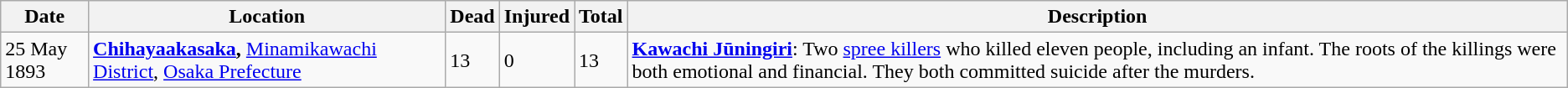<table class="wikitable sortable">
<tr>
<th>Date</th>
<th>Location</th>
<th>Dead</th>
<th>Injured</th>
<th>Total</th>
<th>Description</th>
</tr>
<tr>
<td>25 May 1893</td>
<td><strong><a href='#'>Chihayaakasaka</a>,</strong> <a href='#'>Minamikawachi District</a>, <a href='#'>Osaka Prefecture</a></td>
<td>13</td>
<td>0</td>
<td>13</td>
<td><strong><a href='#'>Kawachi Jūningiri</a></strong>: Two <a href='#'>spree killers</a> who killed eleven people, including an infant. The roots of the killings were both emotional and financial. They both committed suicide after the murders.</td>
</tr>
</table>
